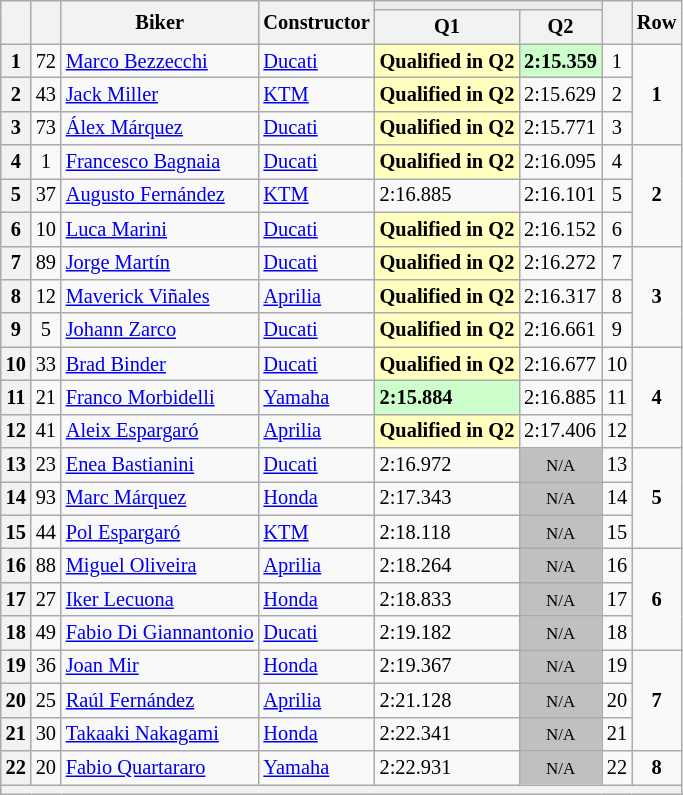<table class="wikitable sortable" style="font-size: 85%;">
<tr>
<th rowspan="2"></th>
<th rowspan="2"></th>
<th rowspan="2">Biker</th>
<th rowspan="2">Constructor</th>
<th colspan="2" style="background:#eaecf0; text-align:center;"></th>
<th rowspan="2"></th>
<th rowspan="2">Row</th>
</tr>
<tr>
<th scope="col">Q1</th>
<th scope="col">Q2</th>
</tr>
<tr>
<th scope="row">1</th>
<td align="center">72</td>
<td> <a href='#'>Marco Bezzecchi</a></td>
<td><a href='#'>Ducati</a></td>
<td style="background:#ffffbf;"><strong>Qualified in Q2</strong></td>
<td style="background:#ccffcc;"><strong>2:15.359</strong></td>
<td align="center">1</td>
<td rowspan="3" align="center"><strong>1</strong></td>
</tr>
<tr>
<th scope="row">2</th>
<td align="center">43</td>
<td> <a href='#'>Jack Miller</a></td>
<td><a href='#'>KTM</a></td>
<td style="background:#ffffbf;"><strong>Qualified in Q2</strong></td>
<td>2:15.629</td>
<td align="center">2</td>
</tr>
<tr>
<th scope="row">3</th>
<td align="center">73</td>
<td> <a href='#'>Álex Márquez</a></td>
<td><a href='#'>Ducati</a></td>
<td style="background:#ffffbf;"><strong>Qualified in Q2</strong></td>
<td>2:15.771</td>
<td align="center">3</td>
</tr>
<tr>
<th scope="row">4</th>
<td align="center">1</td>
<td> <a href='#'>Francesco Bagnaia</a></td>
<td><a href='#'>Ducati</a></td>
<td style="background:#ffffbf;"><strong>Qualified in Q2</strong></td>
<td>2:16.095</td>
<td align="center">4</td>
<td rowspan="3" align="center"><strong>2</strong></td>
</tr>
<tr>
<th scope="row">5</th>
<td align="center">37</td>
<td> <a href='#'>Augusto Fernández</a></td>
<td><a href='#'>KTM</a></td>
<td>2:16.885</td>
<td>2:16.101</td>
<td align="center">5</td>
</tr>
<tr>
<th scope="row">6</th>
<td align="center">10</td>
<td> <a href='#'>Luca Marini</a></td>
<td><a href='#'>Ducati</a></td>
<td style="background:#ffffbf;"><strong>Qualified in Q2</strong></td>
<td>2:16.152</td>
<td align="center">6</td>
</tr>
<tr>
<th scope="row">7</th>
<td align="center">89</td>
<td> <a href='#'>Jorge Martín</a></td>
<td><a href='#'>Ducati</a></td>
<td style="background:#ffffbf;"><strong>Qualified in Q2</strong></td>
<td>2:16.272</td>
<td align="center">7</td>
<td rowspan="3" align="center"><strong>3</strong></td>
</tr>
<tr>
<th scope="row">8</th>
<td align="center">12</td>
<td> <a href='#'>Maverick Viñales</a></td>
<td><a href='#'>Aprilia</a></td>
<td style="background:#ffffbf;"><strong>Qualified in Q2</strong></td>
<td>2:16.317</td>
<td align="center">8</td>
</tr>
<tr>
<th scope="row">9</th>
<td align="center">5</td>
<td> <a href='#'>Johann Zarco</a></td>
<td><a href='#'>Ducati</a></td>
<td style="background:#ffffbf;"><strong>Qualified in Q2</strong></td>
<td>2:16.661</td>
<td align="center">9</td>
</tr>
<tr>
<th scope="row">10</th>
<td align="center">33</td>
<td> <a href='#'>Brad Binder</a></td>
<td><a href='#'>Ducati</a></td>
<td style="background:#ffffbf;"><strong>Qualified in Q2</strong></td>
<td>2:16.677</td>
<td align="center">10</td>
<td rowspan="3" align="center"><strong>4</strong></td>
</tr>
<tr>
<th scope="row">11</th>
<td align="center">21</td>
<td> <a href='#'>Franco Morbidelli</a></td>
<td><a href='#'>Yamaha</a></td>
<td style="background:#ccffcc;"><strong>2:15.884</strong></td>
<td>2:16.885</td>
<td align="center">11</td>
</tr>
<tr>
<th scope="row">12</th>
<td align="center">41</td>
<td> <a href='#'>Aleix Espargaró</a></td>
<td><a href='#'>Aprilia</a></td>
<td style="background:#ffffbf;"><strong>Qualified in Q2</strong></td>
<td>2:17.406</td>
<td align="center">12</td>
</tr>
<tr>
<th scope="row">13</th>
<td align="center">23</td>
<td> <a href='#'>Enea Bastianini</a></td>
<td><a href='#'>Ducati</a></td>
<td>2:16.972</td>
<td style="background: silver" align="center" data-sort-value="19"><small>N/A</small></td>
<td align="center">13</td>
<td rowspan="3" align="center"><strong>5</strong></td>
</tr>
<tr>
<th scope="row">14</th>
<td align="center">93</td>
<td> <a href='#'>Marc Márquez</a></td>
<td><a href='#'>Honda</a></td>
<td>2:17.343</td>
<td style="background: silver" align="center" data-sort-value="19"><small>N/A</small></td>
<td align="center">14</td>
</tr>
<tr>
<th scope="row">15</th>
<td align="center">44</td>
<td> <a href='#'>Pol Espargaró</a></td>
<td><a href='#'>KTM</a></td>
<td>2:18.118</td>
<td style="background: silver" align="center" data-sort-value="19"><small>N/A</small></td>
<td align="center">15</td>
</tr>
<tr>
<th scope="row">16</th>
<td align="center">88</td>
<td> <a href='#'>Miguel Oliveira</a></td>
<td><a href='#'>Aprilia</a></td>
<td>2:18.264</td>
<td style="background: silver" align="center" data-sort-value="19"><small>N/A</small></td>
<td align="center">16</td>
<td rowspan="3" align="center"><strong>6</strong></td>
</tr>
<tr>
<th scope="row">17</th>
<td align="center">27</td>
<td> <a href='#'>Iker Lecuona</a></td>
<td><a href='#'>Honda</a></td>
<td>2:18.833</td>
<td style="background: silver" align="center" data-sort-value="19"><small>N/A</small></td>
<td align="center">17</td>
</tr>
<tr>
<th scope="row">18</th>
<td align="center">49</td>
<td> <a href='#'>Fabio Di Giannantonio</a></td>
<td><a href='#'>Ducati</a></td>
<td>2:19.182</td>
<td style="background: silver" align="center" data-sort-value="19"><small>N/A</small></td>
<td align="center">18</td>
</tr>
<tr>
<th scope="row">19</th>
<td align="center">36</td>
<td> <a href='#'>Joan Mir</a></td>
<td><a href='#'>Honda</a></td>
<td>2:19.367</td>
<td style="background: silver" align="center" data-sort-value="19"><small>N/A</small></td>
<td align="center">19</td>
<td rowspan="3" align="center"><strong>7</strong></td>
</tr>
<tr>
<th scope="row">20</th>
<td align="center">25</td>
<td> <a href='#'>Raúl Fernández</a></td>
<td><a href='#'>Aprilia</a></td>
<td>2:21.128</td>
<td style="background: silver" align="center" data-sort-value="21"><small>N/A</small></td>
<td align="center">20</td>
</tr>
<tr>
<th scope="row">21</th>
<td align="center">30</td>
<td> <a href='#'>Takaaki Nakagami</a></td>
<td><a href='#'>Honda</a></td>
<td>2:22.341</td>
<td style="background: silver" align="center" data-sort-value="22"><small>N/A</small></td>
<td align="center">21</td>
</tr>
<tr>
<th scope="row">22</th>
<td align="center">20</td>
<td> <a href='#'>Fabio Quartararo</a></td>
<td><a href='#'>Yamaha</a></td>
<td>2:22.931</td>
<td style="background: silver" align="center" data-sort-value="23"><small>N/A</small></td>
<td align="center">22</td>
<td rowspan="1" align="center"><strong>8</strong></td>
</tr>
<tr>
<th colspan="8"></th>
</tr>
</table>
